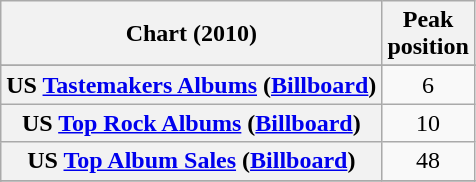<table class="wikitable sortable plainrowheaders" style="text-align:center">
<tr>
<th scope="col">Chart (2010)</th>
<th scope="col">Peak<br>position</th>
</tr>
<tr>
</tr>
<tr>
</tr>
<tr>
</tr>
<tr>
<th scope="row">US <a href='#'>Tastemakers Albums</a> (<a href='#'>Billboard</a>)</th>
<td>6</td>
</tr>
<tr>
<th scope="row">US <a href='#'>Top Rock Albums</a> (<a href='#'>Billboard</a>)</th>
<td>10</td>
</tr>
<tr>
<th scope="row">US <a href='#'>Top Album Sales</a> (<a href='#'>Billboard</a>)</th>
<td>48</td>
</tr>
<tr>
</tr>
<tr>
</tr>
</table>
